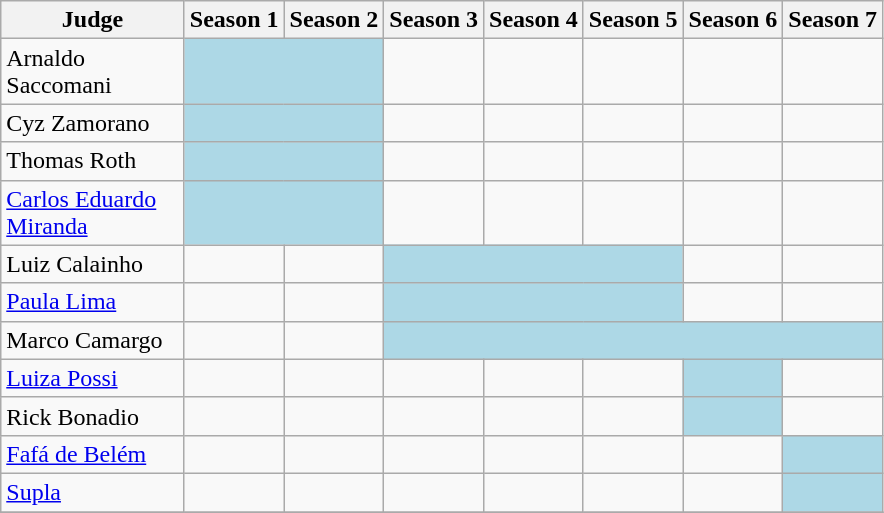<table class="wikitable">
<tr>
<th>Judge</th>
<th>Season 1</th>
<th>Season 2</th>
<th>Season 3</th>
<th>Season 4</th>
<th>Season 5</th>
<th>Season 6</th>
<th>Season 7</th>
</tr>
<tr>
<td width=115>Arnaldo Saccomani</td>
<td bgcolor="ADD8E6" colspan=2></td>
<td></td>
<td></td>
<td></td>
<td></td>
<td></td>
</tr>
<tr>
<td>Cyz Zamorano</td>
<td bgcolor="ADD8E6" colspan=2></td>
<td></td>
<td></td>
<td></td>
<td></td>
<td></td>
</tr>
<tr>
<td>Thomas Roth</td>
<td bgcolor="ADD8E6" colspan=2></td>
<td></td>
<td></td>
<td></td>
<td></td>
<td></td>
</tr>
<tr>
<td><a href='#'>Carlos Eduardo Miranda</a></td>
<td bgcolor="ADD8E6" colspan=2></td>
<td></td>
<td></td>
<td></td>
<td></td>
<td></td>
</tr>
<tr>
<td>Luiz Calainho</td>
<td></td>
<td></td>
<td bgcolor="ADD8E6" colspan=3></td>
<td></td>
<td></td>
</tr>
<tr>
<td><a href='#'>Paula Lima</a></td>
<td></td>
<td></td>
<td bgcolor="ADD8E6" colspan=3></td>
<td></td>
<td></td>
</tr>
<tr>
<td>Marco Camargo</td>
<td></td>
<td></td>
<td bgcolor="ADD8E6" colspan=5></td>
</tr>
<tr>
<td><a href='#'>Luiza Possi</a></td>
<td></td>
<td></td>
<td></td>
<td></td>
<td></td>
<td bgcolor="ADD8E6" colspan=1></td>
<td></td>
</tr>
<tr>
<td>Rick Bonadio</td>
<td></td>
<td></td>
<td></td>
<td></td>
<td></td>
<td bgcolor="ADD8E6" colspan=1></td>
<td></td>
</tr>
<tr>
<td><a href='#'>Fafá de Belém</a></td>
<td></td>
<td></td>
<td></td>
<td></td>
<td></td>
<td></td>
<td bgcolor="ADD8E6" colspan=1></td>
</tr>
<tr>
<td><a href='#'>Supla</a></td>
<td></td>
<td></td>
<td></td>
<td></td>
<td></td>
<td></td>
<td bgcolor="ADD8E6" colspan=1></td>
</tr>
<tr>
</tr>
</table>
